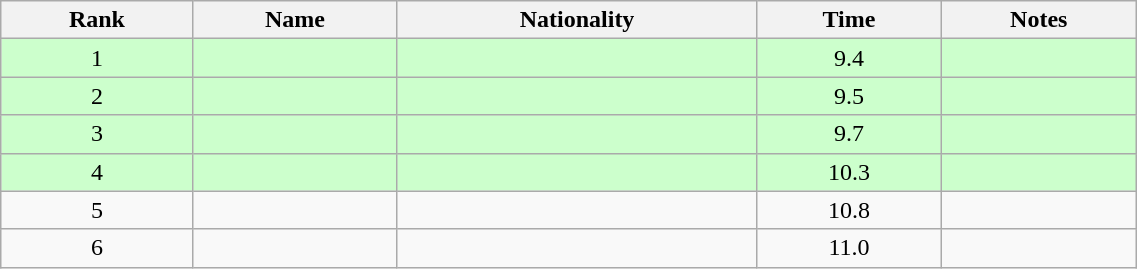<table class="wikitable sortable" style="text-align:center; width: 60%">
<tr>
<th>Rank</th>
<th>Name</th>
<th>Nationality</th>
<th>Time</th>
<th>Notes</th>
</tr>
<tr bgcolor=ccffcc>
<td>1</td>
<td align=left></td>
<td align=left></td>
<td>9.4</td>
<td></td>
</tr>
<tr bgcolor=ccffcc>
<td>2</td>
<td align=left></td>
<td align=left></td>
<td>9.5</td>
<td></td>
</tr>
<tr bgcolor=ccffcc>
<td>3</td>
<td align=left></td>
<td align=left></td>
<td>9.7</td>
<td></td>
</tr>
<tr bgcolor=ccffcc>
<td>4</td>
<td align=left></td>
<td align=left></td>
<td>10.3</td>
<td></td>
</tr>
<tr>
<td>5</td>
<td align=left></td>
<td align=left></td>
<td>10.8</td>
<td></td>
</tr>
<tr>
<td>6</td>
<td align=left></td>
<td align=left></td>
<td>11.0</td>
<td></td>
</tr>
</table>
